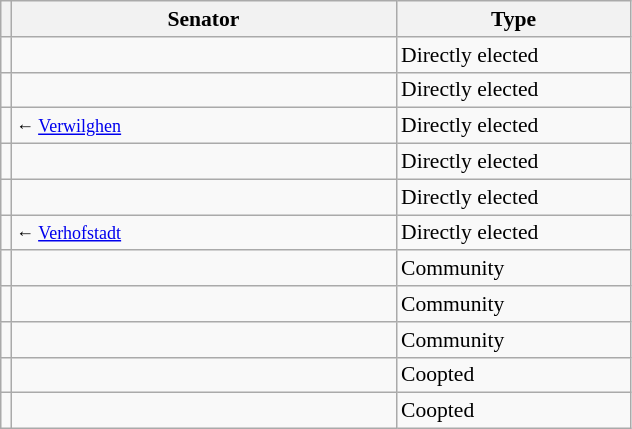<table class="sortable wikitable" style="text-align:left; font-size:90%">
<tr>
<th></th>
<th style="width:250px;">Senator</th>
<th style="width:150px;">Type</th>
</tr>
<tr>
<td></td>
<td></td>
<td>Directly elected</td>
</tr>
<tr>
<td></td>
<td></td>
<td>Directly elected</td>
</tr>
<tr>
<td></td>
<td> <small>← <a href='#'>Verwilghen</a></small></td>
<td>Directly elected</td>
</tr>
<tr>
<td></td>
<td></td>
<td>Directly elected</td>
</tr>
<tr>
<td></td>
<td></td>
<td>Directly elected</td>
</tr>
<tr>
<td></td>
<td> <small>← <a href='#'>Verhofstadt</a></small></td>
<td>Directly elected</td>
</tr>
<tr>
<td></td>
<td></td>
<td>Community</td>
</tr>
<tr>
<td></td>
<td></td>
<td>Community</td>
</tr>
<tr>
<td></td>
<td></td>
<td>Community</td>
</tr>
<tr>
<td></td>
<td></td>
<td>Coopted</td>
</tr>
<tr>
<td></td>
<td></td>
<td>Coopted</td>
</tr>
</table>
